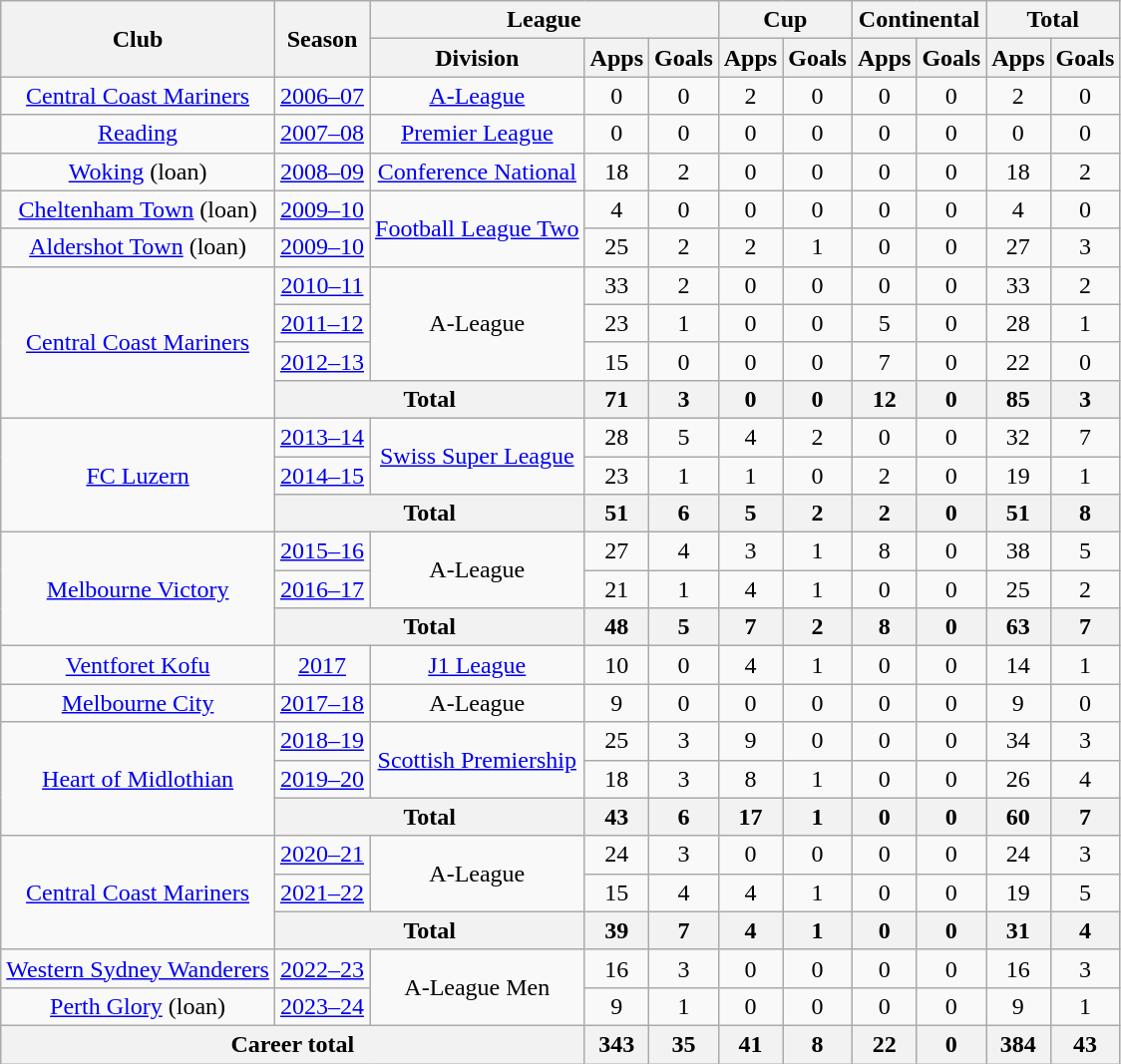<table class="wikitable" style="text-align: center;">
<tr>
<th rowspan="2">Club</th>
<th rowspan="2">Season</th>
<th colspan="3">League</th>
<th colspan="2">Cup</th>
<th colspan="2">Continental</th>
<th colspan="2">Total</th>
</tr>
<tr>
<th>Division</th>
<th>Apps</th>
<th>Goals</th>
<th>Apps</th>
<th>Goals</th>
<th>Apps</th>
<th>Goals</th>
<th>Apps</th>
<th>Goals</th>
</tr>
<tr>
<td><a href='#'>Central Coast Mariners</a></td>
<td><a href='#'>2006–07</a></td>
<td><a href='#'>A-League</a></td>
<td>0</td>
<td>0</td>
<td>2</td>
<td>0</td>
<td>0</td>
<td>0</td>
<td>2</td>
<td>0</td>
</tr>
<tr>
<td><a href='#'>Reading</a></td>
<td><a href='#'>2007–08</a></td>
<td><a href='#'>Premier League</a></td>
<td>0</td>
<td>0</td>
<td>0</td>
<td>0</td>
<td>0</td>
<td>0</td>
<td>0</td>
<td>0</td>
</tr>
<tr>
<td><a href='#'>Woking</a> (loan)</td>
<td><a href='#'>2008–09</a></td>
<td><a href='#'>Conference National</a></td>
<td>18</td>
<td>2</td>
<td>0</td>
<td>0</td>
<td>0</td>
<td>0</td>
<td>18</td>
<td>2</td>
</tr>
<tr>
<td><a href='#'>Cheltenham Town</a> (loan)</td>
<td rowspan="1"><a href='#'>2009–10</a></td>
<td rowspan="2"><a href='#'>Football League Two</a></td>
<td>4</td>
<td>0</td>
<td>0</td>
<td>0</td>
<td>0</td>
<td>0</td>
<td>4</td>
<td>0</td>
</tr>
<tr>
<td><a href='#'>Aldershot Town</a> (loan)</td>
<td><a href='#'>2009–10</a></td>
<td>25</td>
<td>2</td>
<td>2</td>
<td>1</td>
<td>0</td>
<td>0</td>
<td>27</td>
<td>3</td>
</tr>
<tr>
<td rowspan="4"><a href='#'>Central Coast Mariners</a></td>
<td><a href='#'>2010–11</a></td>
<td rowspan="3">A-League</td>
<td>33</td>
<td>2</td>
<td>0</td>
<td>0</td>
<td>0</td>
<td>0</td>
<td>33</td>
<td>2</td>
</tr>
<tr>
<td><a href='#'>2011–12</a></td>
<td>23</td>
<td>1</td>
<td>0</td>
<td>0</td>
<td>5</td>
<td>0</td>
<td>28</td>
<td>1</td>
</tr>
<tr>
<td><a href='#'>2012–13</a></td>
<td>15</td>
<td>0</td>
<td>0</td>
<td>0</td>
<td>7</td>
<td>0</td>
<td>22</td>
<td>0</td>
</tr>
<tr>
<th colspan="2">Total</th>
<th>71</th>
<th>3</th>
<th>0</th>
<th>0</th>
<th>12</th>
<th>0</th>
<th>85</th>
<th>3</th>
</tr>
<tr>
<td rowspan=3><a href='#'>FC Luzern</a></td>
<td><a href='#'>2013–14</a></td>
<td rowspan=2><a href='#'>Swiss Super League</a></td>
<td>28</td>
<td>5</td>
<td>4</td>
<td>2</td>
<td>0</td>
<td>0</td>
<td>32</td>
<td>7</td>
</tr>
<tr>
<td><a href='#'>2014–15</a></td>
<td>23</td>
<td>1</td>
<td>1</td>
<td>0</td>
<td>2</td>
<td>0</td>
<td>19</td>
<td>1</td>
</tr>
<tr>
<th colspan="2">Total</th>
<th>51</th>
<th>6</th>
<th>5</th>
<th>2</th>
<th>2</th>
<th>0</th>
<th>51</th>
<th>8</th>
</tr>
<tr>
<td rowspan=3><a href='#'>Melbourne Victory</a></td>
<td><a href='#'>2015–16</a></td>
<td rowspan=2>A-League</td>
<td>27</td>
<td>4</td>
<td>3</td>
<td>1</td>
<td>8</td>
<td>0</td>
<td>38</td>
<td>5</td>
</tr>
<tr>
<td><a href='#'>2016–17</a></td>
<td>21</td>
<td>1</td>
<td>4</td>
<td>1</td>
<td>0</td>
<td>0</td>
<td>25</td>
<td>2</td>
</tr>
<tr>
<th colspan=2>Total</th>
<th>48</th>
<th>5</th>
<th>7</th>
<th>2</th>
<th>8</th>
<th>0</th>
<th>63</th>
<th>7</th>
</tr>
<tr>
<td><a href='#'>Ventforet Kofu</a></td>
<td><a href='#'>2017</a></td>
<td><a href='#'>J1 League</a></td>
<td>10</td>
<td>0</td>
<td>4</td>
<td>1</td>
<td>0</td>
<td>0</td>
<td>14</td>
<td>1</td>
</tr>
<tr>
<td><a href='#'>Melbourne City</a></td>
<td><a href='#'>2017–18</a></td>
<td>A-League</td>
<td>9</td>
<td>0</td>
<td>0</td>
<td>0</td>
<td>0</td>
<td>0</td>
<td>9</td>
<td>0</td>
</tr>
<tr>
<td rowspan=3><a href='#'>Heart of Midlothian</a></td>
<td><a href='#'>2018–19</a></td>
<td rowspan=2><a href='#'>Scottish Premiership</a></td>
<td>25</td>
<td>3</td>
<td>9</td>
<td>0</td>
<td>0</td>
<td>0</td>
<td>34</td>
<td>3</td>
</tr>
<tr>
<td><a href='#'>2019–20</a></td>
<td>18</td>
<td>3</td>
<td>8</td>
<td>1</td>
<td>0</td>
<td>0</td>
<td>26</td>
<td>4</td>
</tr>
<tr>
<th colspan=2>Total</th>
<th>43</th>
<th>6</th>
<th>17</th>
<th>1</th>
<th>0</th>
<th>0</th>
<th>60</th>
<th>7</th>
</tr>
<tr>
<td rowspan=3><a href='#'>Central Coast Mariners</a></td>
<td><a href='#'>2020–21</a></td>
<td rowspan=2>A-League</td>
<td>24</td>
<td>3</td>
<td>0</td>
<td>0</td>
<td>0</td>
<td>0</td>
<td>24</td>
<td>3</td>
</tr>
<tr>
<td><a href='#'>2021–22</a></td>
<td>15</td>
<td>4</td>
<td>4</td>
<td>1</td>
<td>0</td>
<td>0</td>
<td>19</td>
<td>5</td>
</tr>
<tr>
<th colspan=2>Total</th>
<th>39</th>
<th>7</th>
<th>4</th>
<th>1</th>
<th>0</th>
<th>0</th>
<th>31</th>
<th>4</th>
</tr>
<tr>
<td><a href='#'>Western Sydney Wanderers</a></td>
<td><a href='#'>2022–23</a></td>
<td rowspan=2>A-League Men</td>
<td>16</td>
<td>3</td>
<td>0</td>
<td>0</td>
<td>0</td>
<td>0</td>
<td>16</td>
<td>3</td>
</tr>
<tr>
<td><a href='#'>Perth Glory</a> (loan)</td>
<td><a href='#'>2023–24</a></td>
<td>9</td>
<td>1</td>
<td>0</td>
<td>0</td>
<td>0</td>
<td>0</td>
<td>9</td>
<td>1</td>
</tr>
<tr>
<th colspan="3">Career total</th>
<th>343</th>
<th>35</th>
<th>41</th>
<th>8</th>
<th>22</th>
<th>0</th>
<th>384</th>
<th>43</th>
</tr>
</table>
